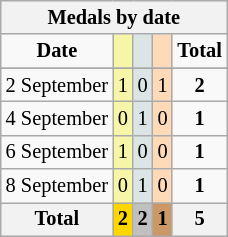<table class="wikitable" style="font-size:85%">
<tr bgcolor="#efefef">
<th colspan=6>Medals by date</th>
</tr>
<tr align=center>
<td><strong>Date</strong></td>
<td bgcolor=#f7f6a8></td>
<td bgcolor=#dce5e5></td>
<td bgcolor=#ffdab9></td>
<td><strong>Total</strong></td>
</tr>
<tr align=center>
</tr>
<tr align=center>
<td>2 September</td>
<td style="background:#F7F6A8;">1</td>
<td style="background:#DCE5E5;">0</td>
<td style="background:#FFDAB9;">1</td>
<td><strong>2</strong></td>
</tr>
<tr align=center>
<td>4 September</td>
<td style="background:#F7F6A8;">0</td>
<td style="background:#DCE5E5;">1</td>
<td style="background:#FFDAB9;">0</td>
<td><strong>1</strong></td>
</tr>
<tr align=center>
<td>6 September</td>
<td style="background:#F7F6A8;">1</td>
<td style="background:#DCE5E5;">0</td>
<td style="background:#FFDAB9;">0</td>
<td><strong>1</strong></td>
</tr>
<tr align=center>
<td>8 September</td>
<td style="background:#F7F6A8;">0</td>
<td style="background:#DCE5E5;">1</td>
<td style="background:#FFDAB9;">0</td>
<td><strong>1</strong></td>
</tr>
<tr align=center>
<th><strong>Total</strong></th>
<th style="background:gold;"><strong>2</strong></th>
<th style="background:silver;"><strong>2</strong></th>
<th style="background:#c96;"><strong>1</strong></th>
<th>5</th>
</tr>
</table>
